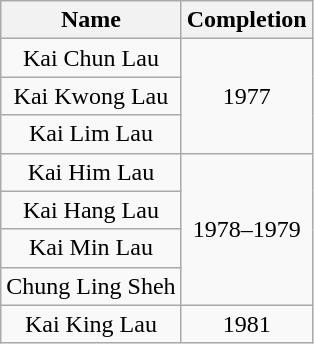<table class="wikitable" style="text-align: center">
<tr>
<th>Name</th>
<th>Completion</th>
</tr>
<tr>
<td>Kai Chun Lau</td>
<td rowspan="3">1977</td>
</tr>
<tr>
<td>Kai Kwong Lau</td>
</tr>
<tr>
<td>Kai Lim Lau</td>
</tr>
<tr>
<td>Kai Him Lau</td>
<td rowspan="4">1978–1979</td>
</tr>
<tr>
<td>Kai Hang Lau</td>
</tr>
<tr>
<td>Kai Min Lau</td>
</tr>
<tr>
<td>Chung Ling Sheh</td>
</tr>
<tr>
<td>Kai King Lau</td>
<td rowspan="1">1981</td>
</tr>
</table>
